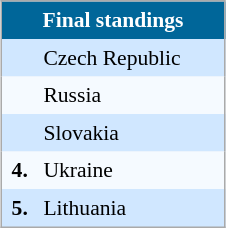<table align=center cellpadding="4" cellspacing="0" style="background: #f9f9f9; border: 1px #aaa solid; border-collapse: collapse; font-size: 90%;" width=150>
<tr align=center bgcolor=#006699 style="color:white;">
<th width=100% colspan=2>Final standings</th>
</tr>
<tr align=center bgcolor=#D0E7FF>
<td></td>
<td align=left> Czech Republic</td>
</tr>
<tr align=center bgcolor=#f5faff>
<td></td>
<td align=left> Russia</td>
</tr>
<tr align=center bgcolor=#D0E7FF>
<td></td>
<td align=left> Slovakia</td>
</tr>
<tr align=center bgcolor=#f5faff>
<td><strong>4.</strong></td>
<td align=left> Ukraine</td>
</tr>
<tr align=center bgcolor=#D0E7FF>
<td><strong>5.</strong></td>
<td align=left> Lithuania</td>
</tr>
</table>
